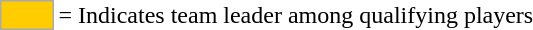<table>
<tr>
<td style="background-color:#FFCC00; border:1px solid #aaaaaa; width:2em;"></td>
<td>= Indicates team leader among qualifying players</td>
</tr>
</table>
